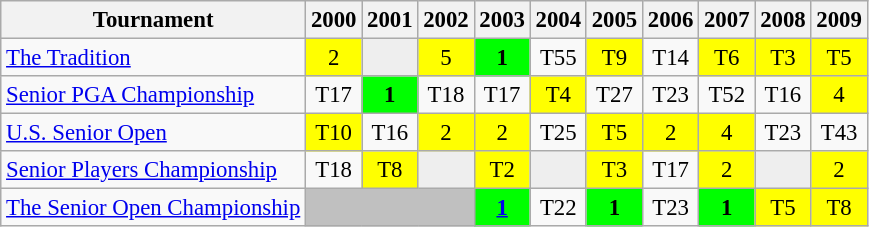<table class="wikitable" style="font-size:95%;text-align:center;">
<tr>
<th>Tournament</th>
<th>2000</th>
<th>2001</th>
<th>2002</th>
<th>2003</th>
<th>2004</th>
<th>2005</th>
<th>2006</th>
<th>2007</th>
<th>2008</th>
<th>2009</th>
</tr>
<tr>
<td align=left><a href='#'>The Tradition</a></td>
<td style="background:yellow;">2</td>
<td style="background:#eeeeee;"></td>
<td style="background:yellow;">5</td>
<td style="background:lime;"><strong>1</strong></td>
<td>T55</td>
<td style="background:yellow;">T9</td>
<td>T14</td>
<td style="background:yellow;">T6</td>
<td style="background:yellow;">T3</td>
<td style="background:yellow;">T5</td>
</tr>
<tr>
<td align=left><a href='#'>Senior PGA Championship</a></td>
<td>T17</td>
<td style="background:lime;"><strong>1</strong></td>
<td>T18</td>
<td>T17</td>
<td style="background:yellow;">T4</td>
<td>T27</td>
<td>T23</td>
<td>T52</td>
<td>T16</td>
<td style="background:yellow;">4</td>
</tr>
<tr>
<td align=left><a href='#'>U.S. Senior Open</a></td>
<td style="background:yellow;">T10</td>
<td>T16</td>
<td style="background:yellow;">2</td>
<td style="background:yellow;">2</td>
<td>T25</td>
<td style="background:yellow;">T5</td>
<td style="background:yellow;">2</td>
<td style="background:yellow;">4</td>
<td>T23</td>
<td>T43</td>
</tr>
<tr>
<td align=left><a href='#'>Senior Players Championship</a></td>
<td>T18</td>
<td style="background:yellow;">T8</td>
<td style="background:#eeeeee;"></td>
<td style="background:yellow;">T2</td>
<td style="background:#eeeeee;"></td>
<td style="background:yellow;">T3</td>
<td>T17</td>
<td style="background:yellow;">2</td>
<td style="background:#eeeeee;"></td>
<td style="background:yellow;">2</td>
</tr>
<tr>
<td align=left><a href='#'>The Senior Open Championship</a></td>
<td colspan=3 style="background:silver;"></td>
<td style="background:lime;"><strong><a href='#'>1</a></strong></td>
<td>T22</td>
<td style="background:lime;"><strong>1</strong></td>
<td>T23</td>
<td style="background:lime;"><strong>1</strong></td>
<td style="background:yellow;">T5</td>
<td style="background:yellow;">T8</td>
</tr>
</table>
